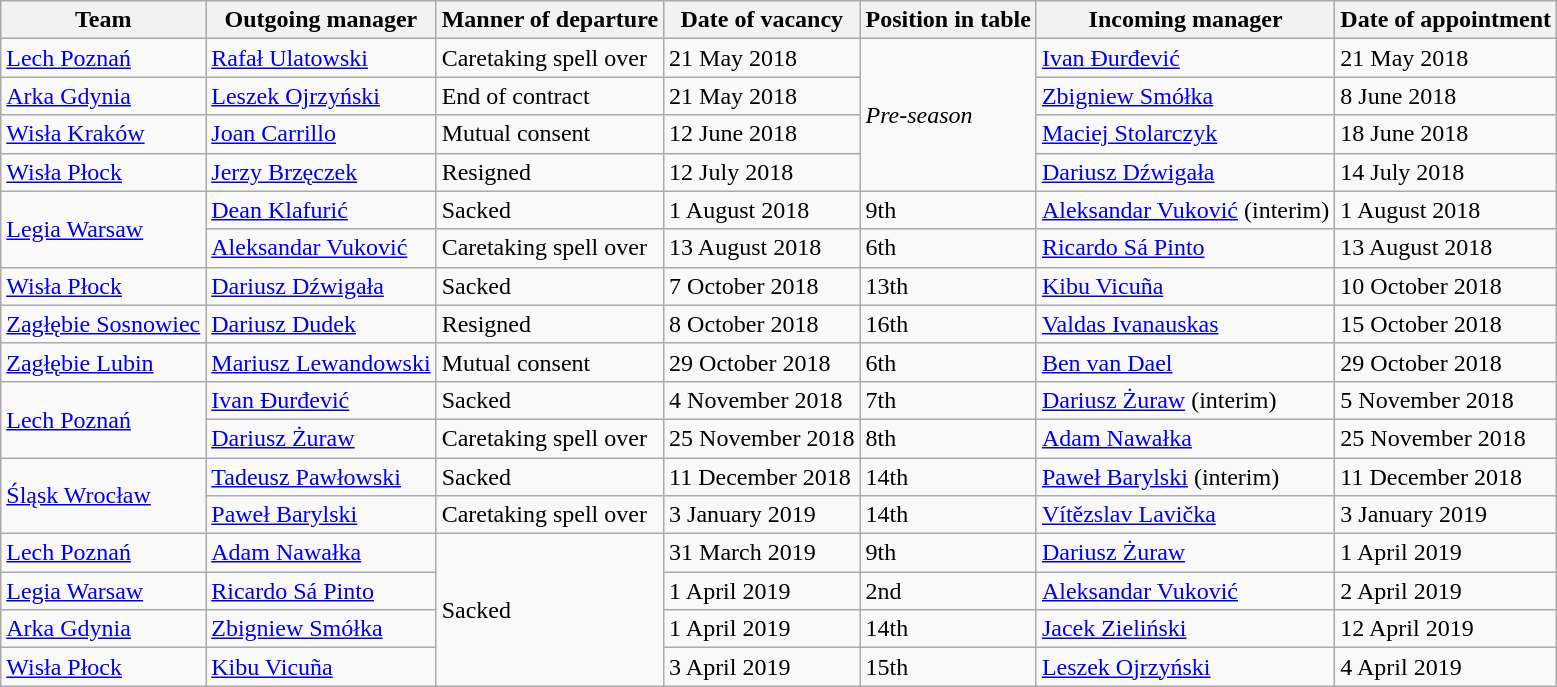<table class="wikitable">
<tr>
<th>Team</th>
<th>Outgoing manager</th>
<th>Manner of departure</th>
<th>Date of vacancy</th>
<th>Position in table</th>
<th>Incoming manager</th>
<th>Date of appointment</th>
</tr>
<tr>
<td><a href='#'>Lech Poznań</a></td>
<td> <a href='#'>Rafał Ulatowski</a></td>
<td rowspan="1">Caretaking spell over</td>
<td>21 May 2018</td>
<td rowspan="4"><em>Pre-season</em></td>
<td> <a href='#'>Ivan Đurđević</a></td>
<td>21 May 2018</td>
</tr>
<tr>
<td><a href='#'>Arka Gdynia</a></td>
<td> <a href='#'>Leszek Ojrzyński</a></td>
<td rowspan="1">End of contract</td>
<td>21 May 2018</td>
<td> <a href='#'>Zbigniew Smółka</a></td>
<td>8 June 2018</td>
</tr>
<tr>
<td><a href='#'>Wisła Kraków</a></td>
<td> <a href='#'>Joan Carrillo</a></td>
<td rowspan="1">Mutual consent</td>
<td>12 June 2018</td>
<td> <a href='#'>Maciej Stolarczyk</a></td>
<td>18 June 2018</td>
</tr>
<tr>
<td><a href='#'>Wisła Płock</a></td>
<td> <a href='#'>Jerzy Brzęczek</a></td>
<td>Resigned</td>
<td>12 July 2018</td>
<td> <a href='#'>Dariusz Dźwigała</a></td>
<td>14 July 2018</td>
</tr>
<tr>
<td rowspan="2"><a href='#'>Legia Warsaw</a></td>
<td> <a href='#'>Dean Klafurić</a></td>
<td>Sacked</td>
<td>1 August 2018</td>
<td>9th</td>
<td> <a href='#'>Aleksandar Vuković</a> (interim)</td>
<td>1 August 2018</td>
</tr>
<tr>
<td> <a href='#'>Aleksandar Vuković</a></td>
<td>Caretaking spell over</td>
<td>13 August 2018</td>
<td>6th</td>
<td> <a href='#'>Ricardo Sá Pinto</a></td>
<td>13 August 2018</td>
</tr>
<tr>
<td><a href='#'>Wisła Płock</a></td>
<td> <a href='#'>Dariusz Dźwigała</a></td>
<td>Sacked</td>
<td>7 October 2018</td>
<td>13th</td>
<td> <a href='#'>Kibu Vicuña</a></td>
<td>10 October 2018</td>
</tr>
<tr>
<td><a href='#'>Zagłębie Sosnowiec</a></td>
<td> <a href='#'>Dariusz Dudek</a></td>
<td>Resigned</td>
<td>8 October 2018</td>
<td>16th</td>
<td> <a href='#'>Valdas Ivanauskas</a></td>
<td>15 October 2018</td>
</tr>
<tr>
<td><a href='#'>Zagłębie Lubin</a></td>
<td> <a href='#'>Mariusz Lewandowski</a></td>
<td>Mutual consent</td>
<td>29 October 2018</td>
<td>6th</td>
<td> <a href='#'>Ben van Dael</a></td>
<td>29 October 2018</td>
</tr>
<tr>
<td rowspan="2"><a href='#'>Lech Poznań</a></td>
<td> <a href='#'>Ivan Đurđević</a></td>
<td>Sacked</td>
<td>4 November 2018</td>
<td>7th</td>
<td> <a href='#'>Dariusz Żuraw</a> (interim)</td>
<td>5 November 2018</td>
</tr>
<tr>
<td> <a href='#'>Dariusz Żuraw</a></td>
<td>Caretaking spell over</td>
<td>25 November 2018</td>
<td>8th</td>
<td> <a href='#'>Adam Nawałka</a></td>
<td>25 November 2018</td>
</tr>
<tr>
<td rowspan="2"><a href='#'>Śląsk Wrocław</a></td>
<td> <a href='#'>Tadeusz Pawłowski</a></td>
<td>Sacked</td>
<td>11 December 2018</td>
<td>14th</td>
<td> <a href='#'>Paweł Barylski</a> (interim)</td>
<td>11 December 2018</td>
</tr>
<tr>
<td> <a href='#'>Paweł Barylski</a></td>
<td>Caretaking spell over</td>
<td>3 January 2019</td>
<td>14th</td>
<td> <a href='#'>Vítězslav Lavička</a></td>
<td>3 January 2019</td>
</tr>
<tr>
<td><a href='#'>Lech Poznań</a></td>
<td> <a href='#'>Adam Nawałka</a></td>
<td rowspan="4">Sacked</td>
<td>31 March 2019</td>
<td>9th</td>
<td> <a href='#'>Dariusz Żuraw</a></td>
<td>1 April 2019</td>
</tr>
<tr>
<td><a href='#'>Legia Warsaw</a></td>
<td> <a href='#'>Ricardo Sá Pinto</a></td>
<td>1 April 2019</td>
<td>2nd</td>
<td> <a href='#'>Aleksandar Vuković</a></td>
<td>2 April 2019</td>
</tr>
<tr>
<td><a href='#'>Arka Gdynia</a></td>
<td> <a href='#'>Zbigniew Smółka</a></td>
<td>1 April 2019</td>
<td>14th</td>
<td> <a href='#'>Jacek Zieliński</a></td>
<td>12 April 2019</td>
</tr>
<tr>
<td><a href='#'>Wisła Płock</a></td>
<td> <a href='#'>Kibu Vicuña</a></td>
<td>3 April 2019</td>
<td>15th</td>
<td> <a href='#'>Leszek Ojrzyński</a></td>
<td>4 April 2019</td>
</tr>
</table>
